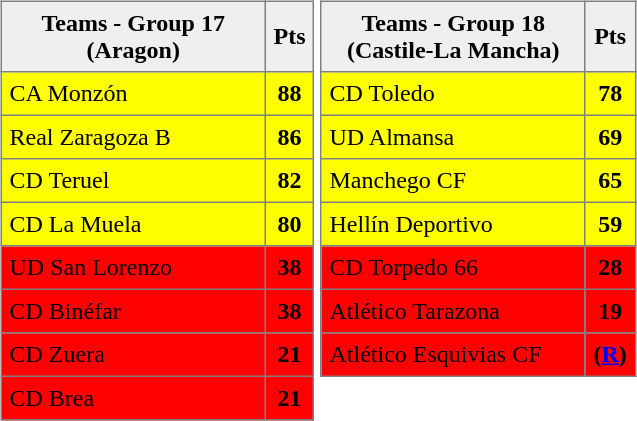<table>
<tr style="vertical-align: top;">
<td><br><table style=border-collapse:collapse border=1 cellspacing=0 cellpadding=5>
<tr align=center bgcolor=#efefef>
<th width=165>Teams - Group 17 (Aragon) </th>
<th width=20>Pts</th>
</tr>
<tr align=center style="background:#FFFF00;">
<td style="text-align:left;">CA Monzón</td>
<td><strong>88</strong></td>
</tr>
<tr align=center style="background:#FFFF00;">
<td style="text-align:left;">Real Zaragoza B</td>
<td><strong>86</strong></td>
</tr>
<tr align=center style="background:#FFFF00;">
<td style="text-align:left;">CD Teruel</td>
<td><strong>82</strong></td>
</tr>
<tr align=center style="background:#FFFF00;">
<td style="text-align:left;">CD La Muela</td>
<td><strong>80</strong></td>
</tr>
<tr align=center style="background:#FF0000;">
<td style="text-align:left;">UD San Lorenzo</td>
<td><strong>38</strong></td>
</tr>
<tr align=center style="background:#FF0000;">
<td style="text-align:left;">CD Binéfar</td>
<td><strong>38</strong></td>
</tr>
<tr align=center style="background:#FF0000;">
<td style="text-align:left;">CD Zuera</td>
<td><strong>21</strong></td>
</tr>
<tr align=center style="background:#FF0000;">
<td style="text-align:left;">CD Brea</td>
<td><strong>21</strong></td>
</tr>
</table>
</td>
<td><br><table style=border-collapse:collapse border=1 cellspacing=0 cellpadding=5>
<tr align=center bgcolor=#efefef>
<th width=165>Teams - Group 18 (Castile-La Mancha) </th>
<th width=20>Pts</th>
</tr>
<tr align=center style="background:#FFFF00;">
<td style="text-align:left;">CD Toledo</td>
<td><strong>78</strong></td>
</tr>
<tr align=center style="background:#FFFF00;">
<td style="text-align:left;">UD Almansa</td>
<td><strong>69</strong></td>
</tr>
<tr align=center style="background:#FFFF00;">
<td style="text-align:left;">Manchego CF</td>
<td><strong>65</strong></td>
</tr>
<tr align=center style="background:#FFFF00;">
<td style="text-align:left;">Hellín Deportivo</td>
<td><strong>59</strong></td>
</tr>
<tr align=center style="background:#FF0000;">
<td style="text-align:left;">CD Torpedo 66</td>
<td><strong>28</strong></td>
</tr>
<tr align=center style="background:#FF0000;">
<td style="text-align:left;">Atlético Tarazona</td>
<td><strong>19</strong></td>
</tr>
<tr align=center style="background:#FF0000;">
<td style="text-align:left;">Atlético Esquivias CF</td>
<td><strong>(<a href='#'>R</a>)</strong></td>
</tr>
</table>
</td>
</tr>
</table>
